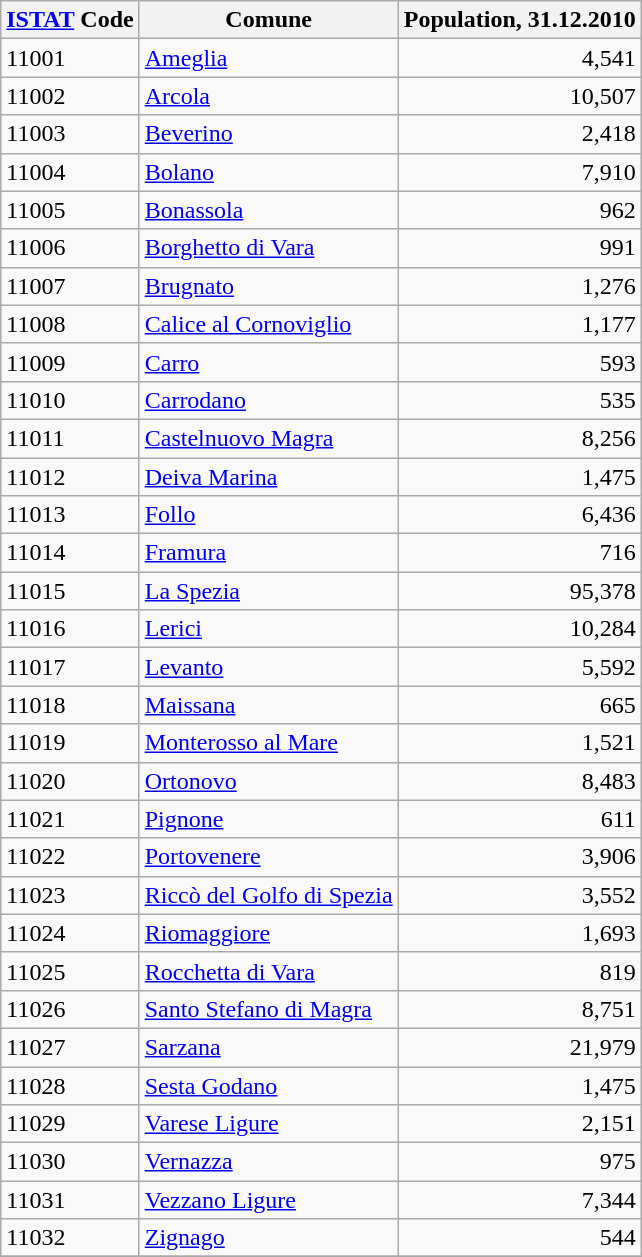<table class="wikitable sortable">
<tr>
<th><a href='#'>ISTAT</a> Code</th>
<th>Comune</th>
<th>Population, 31.12.2010</th>
</tr>
<tr>
<td>11001</td>
<td><a href='#'>Ameglia</a></td>
<td align="right">4,541</td>
</tr>
<tr>
<td>11002</td>
<td><a href='#'>Arcola</a></td>
<td align="right">10,507</td>
</tr>
<tr>
<td>11003</td>
<td><a href='#'>Beverino</a></td>
<td align="right">2,418</td>
</tr>
<tr>
<td>11004</td>
<td><a href='#'>Bolano</a></td>
<td align="right">7,910</td>
</tr>
<tr>
<td>11005</td>
<td><a href='#'>Bonassola</a></td>
<td align="right">962</td>
</tr>
<tr>
<td>11006</td>
<td><a href='#'>Borghetto di Vara</a></td>
<td align="right">991</td>
</tr>
<tr>
<td>11007</td>
<td><a href='#'>Brugnato</a></td>
<td align="right">1,276</td>
</tr>
<tr>
<td>11008</td>
<td><a href='#'>Calice al Cornoviglio</a></td>
<td align="right">1,177</td>
</tr>
<tr>
<td>11009</td>
<td><a href='#'>Carro</a></td>
<td align="right">593</td>
</tr>
<tr>
<td>11010</td>
<td><a href='#'>Carrodano</a></td>
<td align="right">535</td>
</tr>
<tr>
<td>11011</td>
<td><a href='#'>Castelnuovo Magra</a></td>
<td align="right">8,256</td>
</tr>
<tr>
<td>11012</td>
<td><a href='#'>Deiva Marina</a></td>
<td align="right">1,475</td>
</tr>
<tr>
<td>11013</td>
<td><a href='#'>Follo</a></td>
<td align="right">6,436</td>
</tr>
<tr>
<td>11014</td>
<td><a href='#'>Framura</a></td>
<td align="right">716</td>
</tr>
<tr>
<td>11015</td>
<td><a href='#'>La Spezia</a></td>
<td align="right">95,378</td>
</tr>
<tr>
<td>11016</td>
<td><a href='#'>Lerici</a></td>
<td align="right">10,284</td>
</tr>
<tr>
<td>11017</td>
<td><a href='#'>Levanto</a></td>
<td align="right">5,592</td>
</tr>
<tr>
<td>11018</td>
<td><a href='#'>Maissana</a></td>
<td align="right">665</td>
</tr>
<tr>
<td>11019</td>
<td><a href='#'>Monterosso al Mare</a></td>
<td align="right">1,521</td>
</tr>
<tr>
<td>11020</td>
<td><a href='#'>Ortonovo</a></td>
<td align="right">8,483</td>
</tr>
<tr>
<td>11021</td>
<td><a href='#'>Pignone</a></td>
<td align="right">611</td>
</tr>
<tr>
<td>11022</td>
<td><a href='#'>Portovenere</a></td>
<td align="right">3,906</td>
</tr>
<tr>
<td>11023</td>
<td><a href='#'>Riccò del Golfo di Spezia</a></td>
<td align="right">3,552</td>
</tr>
<tr>
<td>11024</td>
<td><a href='#'>Riomaggiore</a></td>
<td align="right">1,693</td>
</tr>
<tr>
<td>11025</td>
<td><a href='#'>Rocchetta di Vara</a></td>
<td align="right">819</td>
</tr>
<tr>
<td>11026</td>
<td><a href='#'>Santo Stefano di Magra</a></td>
<td align="right">8,751</td>
</tr>
<tr>
<td>11027</td>
<td><a href='#'>Sarzana</a></td>
<td align="right">21,979</td>
</tr>
<tr>
<td>11028</td>
<td><a href='#'>Sesta Godano</a></td>
<td align="right">1,475</td>
</tr>
<tr>
<td>11029</td>
<td><a href='#'>Varese Ligure</a></td>
<td align="right">2,151</td>
</tr>
<tr>
<td>11030</td>
<td><a href='#'>Vernazza</a></td>
<td align="right">975</td>
</tr>
<tr>
<td>11031</td>
<td><a href='#'>Vezzano Ligure</a></td>
<td align="right">7,344</td>
</tr>
<tr>
<td>11032</td>
<td><a href='#'>Zignago</a></td>
<td align="right">544</td>
</tr>
<tr>
</tr>
</table>
